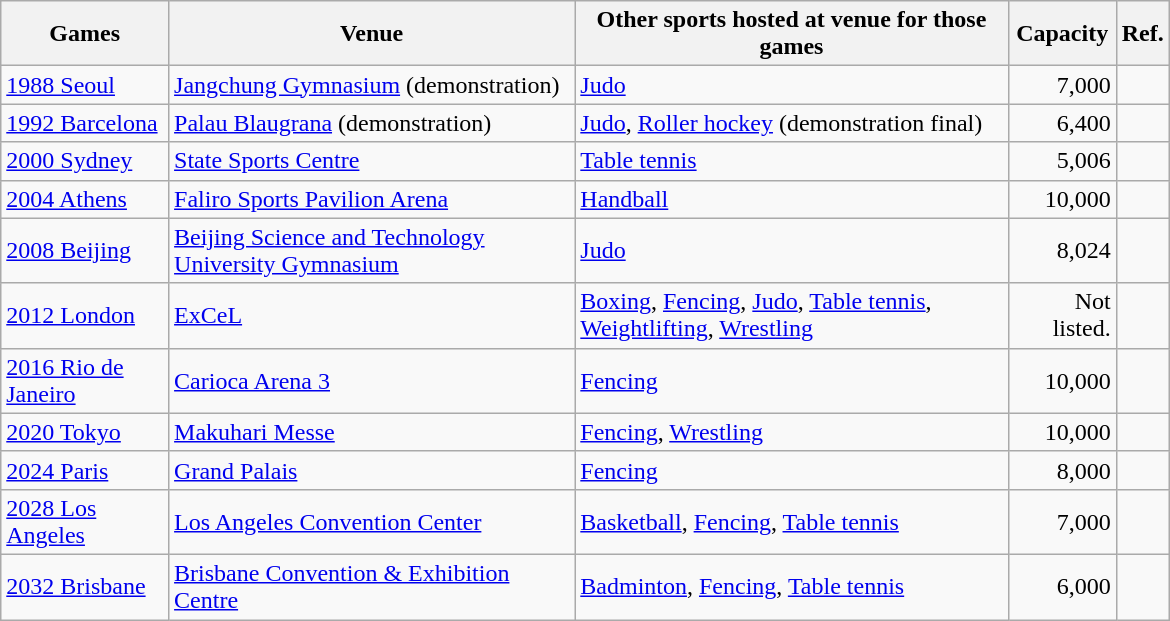<table class="wikitable sortable" width=780px>
<tr>
<th>Games</th>
<th>Venue</th>
<th>Other sports hosted at venue for those games</th>
<th>Capacity</th>
<th>Ref.</th>
</tr>
<tr>
<td><a href='#'>1988 Seoul</a></td>
<td><a href='#'>Jangchung Gymnasium</a> (demonstration)</td>
<td><a href='#'>Judo</a></td>
<td align="right">7,000</td>
<td align=center></td>
</tr>
<tr>
<td><a href='#'>1992 Barcelona</a></td>
<td><a href='#'>Palau Blaugrana</a> (demonstration)</td>
<td><a href='#'>Judo</a>, <a href='#'>Roller hockey</a> (demonstration final)</td>
<td align="right">6,400</td>
<td align=center></td>
</tr>
<tr>
<td><a href='#'>2000 Sydney</a></td>
<td><a href='#'>State Sports Centre</a></td>
<td><a href='#'>Table tennis</a></td>
<td align="right">5,006</td>
<td align=center></td>
</tr>
<tr>
<td><a href='#'>2004 Athens</a></td>
<td><a href='#'>Faliro Sports Pavilion Arena</a></td>
<td><a href='#'>Handball</a></td>
<td align="right">10,000</td>
<td align=center></td>
</tr>
<tr>
<td><a href='#'>2008 Beijing</a></td>
<td><a href='#'>Beijing Science and Technology University Gymnasium</a></td>
<td><a href='#'>Judo</a></td>
<td align="right">8,024</td>
<td align=center></td>
</tr>
<tr>
<td><a href='#'>2012 London</a></td>
<td><a href='#'>ExCeL</a></td>
<td><a href='#'>Boxing</a>, <a href='#'>Fencing</a>, <a href='#'>Judo</a>, <a href='#'>Table tennis</a>, <a href='#'>Weightlifting</a>, <a href='#'>Wrestling</a></td>
<td align="right">Not listed.</td>
<td align=center></td>
</tr>
<tr>
<td><a href='#'>2016 Rio de Janeiro</a></td>
<td><a href='#'>Carioca Arena 3</a></td>
<td><a href='#'>Fencing</a></td>
<td align="right">10,000</td>
<td align="center"></td>
</tr>
<tr>
<td><a href='#'>2020 Tokyo</a></td>
<td><a href='#'>Makuhari Messe</a></td>
<td><a href='#'>Fencing</a>, <a href='#'>Wrestling</a></td>
<td align="right">10,000</td>
<td align="center"></td>
</tr>
<tr>
<td><a href='#'>2024 Paris</a></td>
<td><a href='#'>Grand Palais</a></td>
<td><a href='#'>Fencing</a></td>
<td align="right">8,000</td>
<td align="center"></td>
</tr>
<tr>
<td><a href='#'>2028 Los Angeles</a></td>
<td><a href='#'>Los Angeles Convention Center</a></td>
<td><a href='#'>Basketball</a>, <a href='#'>Fencing</a>, <a href='#'>Table tennis</a></td>
<td align="right">7,000</td>
<td align="center"></td>
</tr>
<tr>
<td><a href='#'>2032 Brisbane</a></td>
<td><a href='#'>Brisbane Convention & Exhibition Centre</a></td>
<td><a href='#'>Badminton</a>, <a href='#'>Fencing</a>, <a href='#'>Table tennis</a></td>
<td align="right">6,000</td>
<td align="center"></td>
</tr>
</table>
